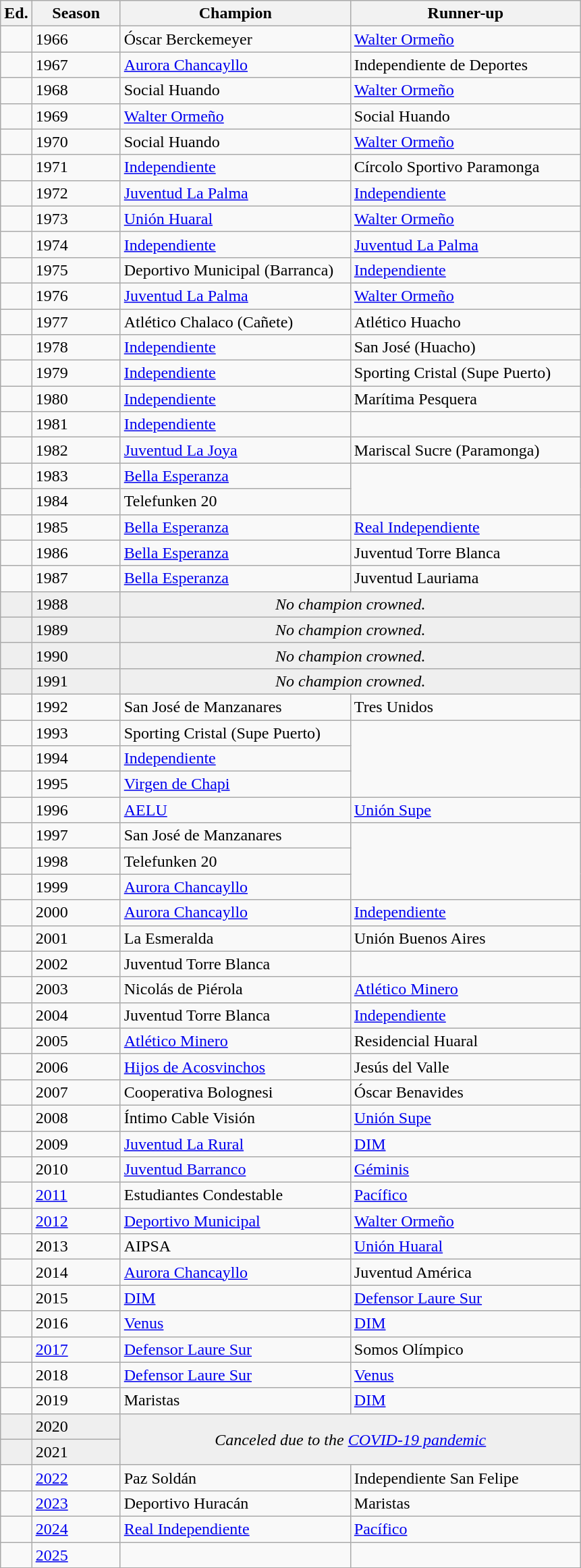<table class="wikitable sortable">
<tr>
<th width=px>Ed.</th>
<th width=80px>Season</th>
<th width=220px>Champion</th>
<th width=220px>Runner-up</th>
</tr>
<tr>
<td></td>
<td>1966</td>
<td>Óscar Berckemeyer</td>
<td><a href='#'>Walter Ormeño</a></td>
</tr>
<tr>
<td></td>
<td>1967</td>
<td><a href='#'>Aurora Chancayllo</a></td>
<td>Independiente de Deportes</td>
</tr>
<tr>
<td></td>
<td>1968</td>
<td>Social Huando</td>
<td><a href='#'>Walter Ormeño</a></td>
</tr>
<tr>
<td></td>
<td>1969</td>
<td><a href='#'>Walter Ormeño</a></td>
<td>Social Huando</td>
</tr>
<tr>
<td></td>
<td>1970</td>
<td>Social Huando</td>
<td><a href='#'>Walter Ormeño</a></td>
</tr>
<tr>
<td></td>
<td>1971</td>
<td><a href='#'>Independiente</a></td>
<td>Círcolo Sportivo Paramonga</td>
</tr>
<tr>
<td></td>
<td>1972</td>
<td><a href='#'>Juventud La Palma</a></td>
<td><a href='#'>Independiente</a></td>
</tr>
<tr>
<td></td>
<td>1973</td>
<td><a href='#'>Unión Huaral</a></td>
<td><a href='#'>Walter Ormeño</a></td>
</tr>
<tr>
<td></td>
<td>1974</td>
<td><a href='#'>Independiente</a></td>
<td><a href='#'>Juventud La Palma</a></td>
</tr>
<tr>
<td></td>
<td>1975</td>
<td>Deportivo Municipal (Barranca)</td>
<td><a href='#'>Independiente</a></td>
</tr>
<tr>
<td></td>
<td>1976</td>
<td><a href='#'>Juventud La Palma</a></td>
<td><a href='#'>Walter Ormeño</a></td>
</tr>
<tr>
<td></td>
<td>1977</td>
<td>Atlético Chalaco (Cañete)</td>
<td>Atlético Huacho</td>
</tr>
<tr>
<td></td>
<td>1978</td>
<td><a href='#'>Independiente</a></td>
<td>San José (Huacho)</td>
</tr>
<tr>
<td></td>
<td>1979</td>
<td><a href='#'>Independiente</a></td>
<td>Sporting Cristal (Supe Puerto)</td>
</tr>
<tr>
<td></td>
<td>1980</td>
<td><a href='#'>Independiente</a></td>
<td>Marítima Pesquera</td>
</tr>
<tr>
<td></td>
<td>1981</td>
<td><a href='#'>Independiente</a></td>
</tr>
<tr>
<td></td>
<td>1982</td>
<td><a href='#'>Juventud La Joya</a></td>
<td>Mariscal Sucre (Paramonga)</td>
</tr>
<tr>
<td></td>
<td>1983</td>
<td><a href='#'>Bella Esperanza</a></td>
</tr>
<tr>
<td></td>
<td>1984</td>
<td>Telefunken 20</td>
</tr>
<tr>
<td></td>
<td>1985</td>
<td><a href='#'>Bella Esperanza</a></td>
<td><a href='#'>Real Independiente</a></td>
</tr>
<tr>
<td></td>
<td>1986</td>
<td><a href='#'>Bella Esperanza</a></td>
<td>Juventud Torre Blanca</td>
</tr>
<tr>
<td></td>
<td>1987</td>
<td><a href='#'>Bella Esperanza</a></td>
<td>Juventud Lauriama</td>
</tr>
<tr bgcolor=#efefef>
<td></td>
<td>1988</td>
<td colspan="2" align=center><em>No champion crowned.</em></td>
</tr>
<tr bgcolor=#efefef>
<td></td>
<td>1989</td>
<td colspan="2" align=center><em>No champion crowned.</em></td>
</tr>
<tr bgcolor=#efefef>
<td></td>
<td>1990</td>
<td colspan="2" align=center><em>No champion crowned.</em></td>
</tr>
<tr bgcolor=#efefef>
<td></td>
<td>1991</td>
<td colspan="2" align=center><em>No champion crowned.</em></td>
</tr>
<tr>
<td></td>
<td>1992</td>
<td>San José de Manzanares</td>
<td>Tres Unidos</td>
</tr>
<tr>
<td></td>
<td>1993</td>
<td>Sporting Cristal (Supe Puerto)</td>
</tr>
<tr>
<td></td>
<td>1994</td>
<td><a href='#'>Independiente</a></td>
</tr>
<tr>
<td></td>
<td>1995</td>
<td><a href='#'>Virgen de Chapi</a></td>
</tr>
<tr>
<td></td>
<td>1996</td>
<td><a href='#'>AELU</a></td>
<td><a href='#'>Unión Supe</a></td>
</tr>
<tr>
<td></td>
<td>1997</td>
<td>San José de Manzanares</td>
</tr>
<tr>
<td></td>
<td>1998</td>
<td>Telefunken 20</td>
</tr>
<tr>
<td></td>
<td>1999</td>
<td><a href='#'>Aurora Chancayllo</a></td>
</tr>
<tr>
<td></td>
<td>2000</td>
<td><a href='#'>Aurora Chancayllo</a></td>
<td><a href='#'>Independiente</a></td>
</tr>
<tr>
<td></td>
<td>2001</td>
<td>La Esmeralda</td>
<td>Unión Buenos Aires</td>
</tr>
<tr>
<td></td>
<td>2002</td>
<td>Juventud Torre Blanca</td>
</tr>
<tr>
<td></td>
<td>2003</td>
<td>Nicolás de Piérola</td>
<td><a href='#'>Atlético Minero</a></td>
</tr>
<tr>
<td></td>
<td>2004</td>
<td>Juventud Torre Blanca</td>
<td><a href='#'>Independiente</a></td>
</tr>
<tr>
<td></td>
<td>2005</td>
<td><a href='#'>Atlético Minero</a></td>
<td>Residencial Huaral</td>
</tr>
<tr>
<td></td>
<td>2006</td>
<td><a href='#'>Hijos de Acosvinchos</a></td>
<td>Jesús del Valle</td>
</tr>
<tr>
<td></td>
<td>2007</td>
<td>Cooperativa Bolognesi</td>
<td>Óscar Benavides</td>
</tr>
<tr>
<td></td>
<td>2008</td>
<td>Íntimo Cable Visión</td>
<td><a href='#'>Unión Supe</a></td>
</tr>
<tr>
<td></td>
<td>2009</td>
<td><a href='#'>Juventud La Rural</a></td>
<td><a href='#'>DIM</a></td>
</tr>
<tr>
<td></td>
<td>2010</td>
<td><a href='#'>Juventud Barranco</a></td>
<td><a href='#'>Géminis</a></td>
</tr>
<tr>
<td></td>
<td><a href='#'>2011</a></td>
<td>Estudiantes Condestable</td>
<td><a href='#'>Pacífico</a></td>
</tr>
<tr>
<td></td>
<td><a href='#'>2012</a></td>
<td><a href='#'>Deportivo Municipal</a></td>
<td><a href='#'>Walter Ormeño</a></td>
</tr>
<tr>
<td></td>
<td>2013</td>
<td>AIPSA</td>
<td><a href='#'>Unión Huaral</a></td>
</tr>
<tr>
<td></td>
<td>2014</td>
<td><a href='#'>Aurora Chancayllo</a></td>
<td>Juventud América</td>
</tr>
<tr>
<td></td>
<td>2015</td>
<td><a href='#'>DIM</a></td>
<td><a href='#'>Defensor Laure Sur</a></td>
</tr>
<tr>
<td></td>
<td>2016</td>
<td><a href='#'>Venus</a></td>
<td><a href='#'>DIM</a></td>
</tr>
<tr>
<td></td>
<td><a href='#'>2017</a></td>
<td><a href='#'>Defensor Laure Sur</a></td>
<td>Somos Olímpico</td>
</tr>
<tr>
<td></td>
<td>2018</td>
<td><a href='#'>Defensor Laure Sur</a></td>
<td><a href='#'>Venus</a></td>
</tr>
<tr>
<td></td>
<td>2019</td>
<td>Maristas</td>
<td><a href='#'>DIM</a></td>
</tr>
<tr bgcolor=#efefef>
<td></td>
<td>2020</td>
<td rowspan=2 colspan="2" align=center><em>Canceled due to the <a href='#'>COVID-19 pandemic</a></em></td>
</tr>
<tr bgcolor=#efefef>
<td></td>
<td>2021</td>
</tr>
<tr>
<td></td>
<td><a href='#'>2022</a></td>
<td>Paz Soldán</td>
<td>Independiente San Felipe</td>
</tr>
<tr>
<td></td>
<td><a href='#'>2023</a></td>
<td>Deportivo Huracán</td>
<td>Maristas</td>
</tr>
<tr>
<td></td>
<td><a href='#'>2024</a></td>
<td><a href='#'>Real Independiente</a></td>
<td><a href='#'>Pacífico</a></td>
</tr>
<tr>
<td></td>
<td><a href='#'>2025</a></td>
<td></td>
<td></td>
</tr>
<tr>
</tr>
</table>
